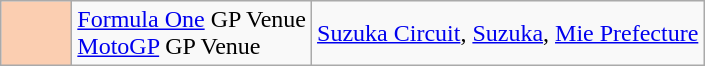<table class="wikitable">
<tr>
<td width="40px" align="center" style="background-color:#FBCEB1"></td>
<td><a href='#'>Formula One</a> GP Venue<br><a href='#'>MotoGP</a> GP Venue</td>
<td><a href='#'>Suzuka Circuit</a>, <a href='#'>Suzuka</a>, <a href='#'>Mie Prefecture</a></td>
</tr>
</table>
